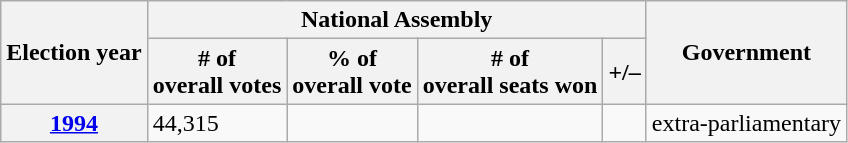<table class=wikitable>
<tr>
<th rowspan=2>Election year</th>
<th colspan=4>National Assembly</th>
<th rowspan=2>Government</th>
</tr>
<tr>
<th># of<br>overall votes</th>
<th>% of<br>overall vote</th>
<th># of<br>overall seats won</th>
<th>+/–</th>
</tr>
<tr>
<th><a href='#'>1994</a></th>
<td>44,315</td>
<td></td>
<td></td>
<td></td>
<td>extra-parliamentary</td>
</tr>
</table>
